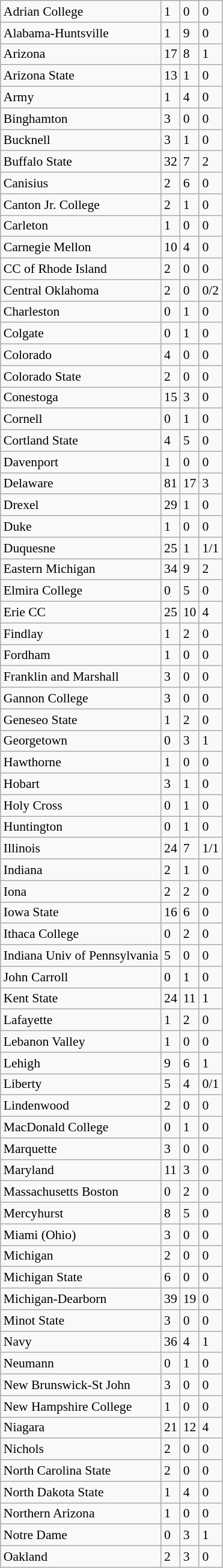<table class="wikitable sortable" style="text-align:left; font-size:90%; border:1px;; cellpadding:5; cellspacing:0;">
<tr --->
<td>Adrian College</td>
<td>1</td>
<td>0</td>
<td>0</td>
</tr>
<tr --->
<td>Alabama-Huntsville</td>
<td>1</td>
<td>9</td>
<td>0</td>
</tr>
<tr --->
<td>Arizona</td>
<td>17</td>
<td>8</td>
<td>1</td>
</tr>
<tr --->
<td>Arizona State</td>
<td>13</td>
<td>1</td>
<td>0</td>
</tr>
<tr --->
<td>Army</td>
<td>1</td>
<td>4</td>
<td>0</td>
</tr>
<tr --->
<td>Binghamton</td>
<td>3</td>
<td>0</td>
<td>0</td>
</tr>
<tr --->
<td>Bucknell</td>
<td>3</td>
<td>1</td>
<td>0</td>
</tr>
<tr --->
<td>Buffalo State</td>
<td>32</td>
<td>7</td>
<td>2</td>
</tr>
<tr --->
<td>Canisius</td>
<td>2</td>
<td>6</td>
<td>0</td>
</tr>
<tr --->
<td>Canton Jr. College</td>
<td>2</td>
<td>1</td>
<td>0</td>
</tr>
<tr --->
<td>Carleton</td>
<td>1</td>
<td>0</td>
<td>0</td>
</tr>
<tr --->
<td>Carnegie Mellon</td>
<td>10</td>
<td>4</td>
<td>0</td>
</tr>
<tr --->
<td>CC of Rhode Island</td>
<td>2</td>
<td>0</td>
<td>0</td>
</tr>
<tr --->
<td>Central Oklahoma</td>
<td>2</td>
<td>0</td>
<td>0/2</td>
</tr>
<tr --->
<td>Charleston</td>
<td>0</td>
<td>1</td>
<td>0</td>
</tr>
<tr --->
<td>Colgate</td>
<td>0</td>
<td>1</td>
<td>0</td>
</tr>
<tr --->
<td>Colorado</td>
<td>4</td>
<td>0</td>
<td>0</td>
</tr>
<tr --->
<td>Colorado State</td>
<td>2</td>
<td>0</td>
<td>0</td>
</tr>
<tr --->
<td>Conestoga</td>
<td>15</td>
<td>3</td>
<td>0</td>
</tr>
<tr --->
<td>Cornell</td>
<td>0</td>
<td>1</td>
<td>0</td>
</tr>
<tr --->
<td>Cortland State</td>
<td>4</td>
<td>5</td>
<td>0</td>
</tr>
<tr --->
<td>Davenport</td>
<td>1</td>
<td>0</td>
<td>0</td>
</tr>
<tr --->
<td>Delaware</td>
<td>81</td>
<td>17</td>
<td>3</td>
</tr>
<tr --->
<td>Drexel</td>
<td>29</td>
<td>1</td>
<td>0</td>
</tr>
<tr --->
<td>Duke</td>
<td>1</td>
<td>0</td>
<td>0</td>
</tr>
<tr --->
<td>Duquesne</td>
<td>25</td>
<td>1</td>
<td>1/1</td>
</tr>
<tr --->
<td>Eastern Michigan</td>
<td>34</td>
<td>9</td>
<td>2</td>
</tr>
<tr --->
<td>Elmira College</td>
<td>0</td>
<td>5</td>
<td>0</td>
</tr>
<tr --->
<td>Erie CC</td>
<td>25</td>
<td>10</td>
<td>4</td>
</tr>
<tr --->
<td>Findlay</td>
<td>1</td>
<td>2</td>
<td>0</td>
</tr>
<tr --->
<td>Fordham</td>
<td>1</td>
<td>0</td>
<td>0</td>
</tr>
<tr --->
<td>Franklin and Marshall</td>
<td>3</td>
<td>0</td>
<td>0</td>
</tr>
<tr --->
<td>Gannon College</td>
<td>3</td>
<td>0</td>
<td>0</td>
</tr>
<tr --->
<td>Geneseo State</td>
<td>1</td>
<td>2</td>
<td>0</td>
</tr>
<tr --->
<td>Georgetown</td>
<td>0</td>
<td>3</td>
<td>1</td>
</tr>
<tr --->
<td>Hawthorne</td>
<td>1</td>
<td>0</td>
<td>0</td>
</tr>
<tr --->
<td>Hobart</td>
<td>3</td>
<td>1</td>
<td>0</td>
</tr>
<tr --->
<td>Holy Cross</td>
<td>0</td>
<td>1</td>
<td>0</td>
</tr>
<tr --->
<td>Huntington</td>
<td>0</td>
<td>1</td>
<td>0</td>
</tr>
<tr --->
<td>Illinois</td>
<td>24</td>
<td>7</td>
<td>1/1</td>
</tr>
<tr --->
<td>Indiana</td>
<td>2</td>
<td>1</td>
<td>0</td>
</tr>
<tr --->
<td>Iona</td>
<td>2</td>
<td>2</td>
<td>0</td>
</tr>
<tr --->
<td>Iowa State</td>
<td>16</td>
<td>6</td>
<td>0</td>
</tr>
<tr --->
<td>Ithaca College</td>
<td>0</td>
<td>2</td>
<td>0</td>
</tr>
<tr --->
<td>Indiana Univ of Pennsylvania</td>
<td>5</td>
<td>0</td>
<td>0</td>
</tr>
<tr --->
<td>John Carroll</td>
<td>0</td>
<td>1</td>
<td>0</td>
</tr>
<tr --->
<td>Kent State</td>
<td>24</td>
<td>11</td>
<td>1</td>
</tr>
<tr --->
<td>Lafayette</td>
<td>1</td>
<td>2</td>
<td>0</td>
</tr>
<tr --->
<td>Lebanon Valley</td>
<td>1</td>
<td>0</td>
<td>0</td>
</tr>
<tr --->
<td>Lehigh</td>
<td>9</td>
<td>6</td>
<td>1</td>
</tr>
<tr --->
<td>Liberty</td>
<td>5</td>
<td>4</td>
<td>0/1</td>
</tr>
<tr --->
<td>Lindenwood</td>
<td>2</td>
<td>0</td>
<td>0</td>
</tr>
<tr --->
<td>MacDonald College</td>
<td>0</td>
<td>1</td>
<td>0</td>
</tr>
<tr --->
<td>Marquette</td>
<td>3</td>
<td>0</td>
<td>0</td>
</tr>
<tr --->
<td>Maryland</td>
<td>11</td>
<td>3</td>
<td>0</td>
</tr>
<tr --->
<td>Massachusetts Boston</td>
<td>0</td>
<td>2</td>
<td>0</td>
</tr>
<tr --->
<td>Mercyhurst</td>
<td>8</td>
<td>5</td>
<td>0</td>
</tr>
<tr --->
<td>Miami (Ohio)</td>
<td>3</td>
<td>0</td>
<td>0</td>
</tr>
<tr --->
<td>Michigan</td>
<td>2</td>
<td>0</td>
<td>0</td>
</tr>
<tr --->
<td>Michigan State</td>
<td>6</td>
<td>0</td>
<td>0</td>
</tr>
<tr --->
<td>Michigan-Dearborn</td>
<td>39</td>
<td>19</td>
<td>0</td>
</tr>
<tr --->
<td>Minot State</td>
<td>3</td>
<td>0</td>
<td>0</td>
</tr>
<tr --->
<td>Navy</td>
<td>36</td>
<td>4</td>
<td>1</td>
</tr>
<tr --->
<td>Neumann</td>
<td>0</td>
<td>1</td>
<td>0</td>
</tr>
<tr --->
<td>New Brunswick-St John</td>
<td>3</td>
<td>0</td>
<td>0</td>
</tr>
<tr --->
<td>New Hampshire College</td>
<td>1</td>
<td>0</td>
<td>0</td>
</tr>
<tr --->
<td>Niagara</td>
<td>21</td>
<td>12</td>
<td>4</td>
</tr>
<tr --->
<td>Nichols</td>
<td>2</td>
<td>0</td>
<td>0</td>
</tr>
<tr --->
<td>North Carolina State</td>
<td>2</td>
<td>0</td>
<td>0</td>
</tr>
<tr --->
<td>North Dakota State</td>
<td>1</td>
<td>4</td>
<td>0</td>
</tr>
<tr --->
<td>Northern Arizona</td>
<td>1</td>
<td>0</td>
<td>0</td>
</tr>
<tr --->
<td>Notre Dame</td>
<td>0</td>
<td>3</td>
<td>1</td>
</tr>
<tr --->
<td>Oakland</td>
<td>2</td>
<td>3</td>
<td>0</td>
</tr>
</table>
